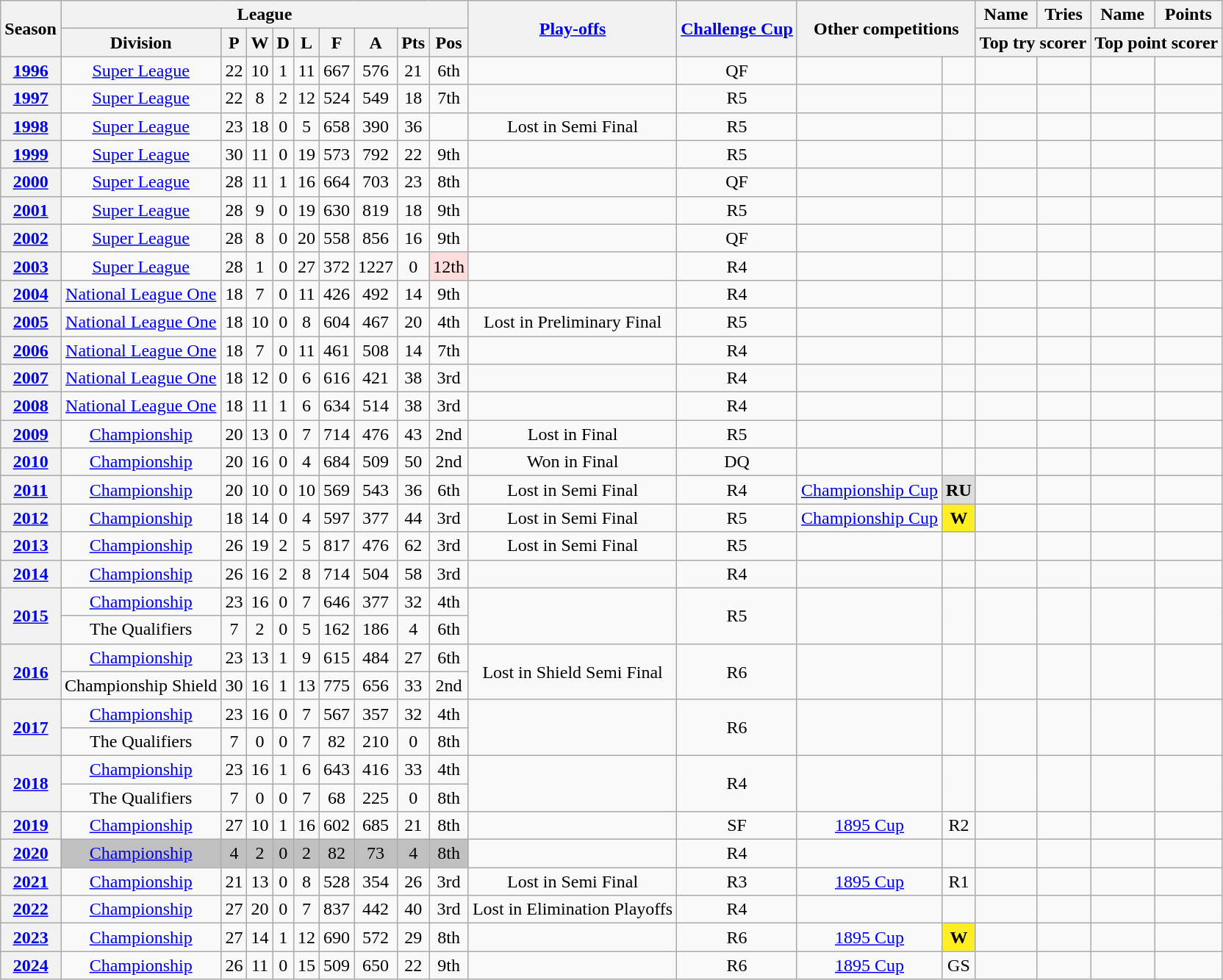<table class="wikitable" style="text-align: center">
<tr>
<th rowspan="2" scope="col">Season</th>
<th colspan="9" scope="col">League</th>
<th rowspan="2" scope="col"><a href='#'>Play-offs</a></th>
<th rowspan="2" scope="col"><a href='#'>Challenge Cup</a></th>
<th colspan="2" rowspan="2" scope="col">Other competitions</th>
<th scope="col">Name</th>
<th scope="col">Tries</th>
<th scope="col">Name</th>
<th scope="col">Points</th>
</tr>
<tr>
<th scope="col">Division</th>
<th scope="col">P</th>
<th scope="col">W</th>
<th scope="col">D</th>
<th scope="col">L</th>
<th scope="col">F</th>
<th scope="col">A</th>
<th scope="col">Pts</th>
<th scope="col">Pos</th>
<th colspan="2" scope="col">Top try scorer</th>
<th colspan="2" scope="col">Top point scorer</th>
</tr>
<tr>
<th scope="row"><a href='#'>1996</a></th>
<td><a href='#'>Super League</a></td>
<td>22</td>
<td>10</td>
<td>1</td>
<td>11</td>
<td>667</td>
<td>576</td>
<td>21</td>
<td>6th</td>
<td></td>
<td>QF</td>
<td></td>
<td></td>
<td></td>
<td></td>
<td></td>
<td></td>
</tr>
<tr>
<th scope="row"><a href='#'>1997</a></th>
<td><a href='#'>Super League</a></td>
<td>22</td>
<td>8</td>
<td>2</td>
<td>12</td>
<td>524</td>
<td>549</td>
<td>18</td>
<td>7th</td>
<td></td>
<td>R5</td>
<td></td>
<td></td>
<td></td>
<td></td>
<td></td>
<td></td>
</tr>
<tr>
<th scope="row"><a href='#'>1998</a></th>
<td><a href='#'>Super League</a></td>
<td>23</td>
<td>18</td>
<td>0</td>
<td>5</td>
<td>658</td>
<td>390</td>
<td>36</td>
<td></td>
<td>Lost in Semi Final</td>
<td>R5</td>
<td></td>
<td></td>
<td></td>
<td></td>
<td></td>
<td></td>
</tr>
<tr>
<th scope="row"><a href='#'>1999</a></th>
<td><a href='#'>Super League</a></td>
<td>30</td>
<td>11</td>
<td>0</td>
<td>19</td>
<td>573</td>
<td>792</td>
<td>22</td>
<td>9th</td>
<td></td>
<td>R5</td>
<td></td>
<td></td>
<td></td>
<td></td>
<td></td>
<td></td>
</tr>
<tr>
<th scope="row"><a href='#'>2000</a></th>
<td><a href='#'>Super League</a></td>
<td>28</td>
<td>11</td>
<td>1</td>
<td>16</td>
<td>664</td>
<td>703</td>
<td>23</td>
<td>8th</td>
<td></td>
<td>QF</td>
<td></td>
<td></td>
<td></td>
<td></td>
<td></td>
<td></td>
</tr>
<tr>
<th scope="row"><a href='#'>2001</a></th>
<td><a href='#'>Super League</a></td>
<td>28</td>
<td>9</td>
<td>0</td>
<td>19</td>
<td>630</td>
<td>819</td>
<td>18</td>
<td>9th</td>
<td></td>
<td>R5</td>
<td></td>
<td></td>
<td></td>
<td></td>
<td></td>
<td></td>
</tr>
<tr>
<th scope="row"><a href='#'>2002</a></th>
<td><a href='#'>Super League</a></td>
<td>28</td>
<td>8</td>
<td>0</td>
<td>20</td>
<td>558</td>
<td>856</td>
<td>16</td>
<td>9th</td>
<td></td>
<td>QF</td>
<td></td>
<td></td>
<td></td>
<td></td>
<td></td>
<td></td>
</tr>
<tr>
<th scope="row"><a href='#'>2003</a></th>
<td><a href='#'>Super League</a></td>
<td>28</td>
<td>1</td>
<td>0</td>
<td>27</td>
<td>372</td>
<td>1227</td>
<td>0</td>
<td style="background:#ffdddd;">12th</td>
<td></td>
<td>R4</td>
<td></td>
<td></td>
<td></td>
<td></td>
<td></td>
<td></td>
</tr>
<tr>
<th scope="row"><a href='#'>2004</a></th>
<td><a href='#'>National League One</a></td>
<td>18</td>
<td>7</td>
<td>0</td>
<td>11</td>
<td>426</td>
<td>492</td>
<td>14</td>
<td>9th</td>
<td></td>
<td>R4</td>
<td></td>
<td></td>
<td></td>
<td></td>
<td></td>
<td></td>
</tr>
<tr>
<th scope="row"><a href='#'>2005</a></th>
<td><a href='#'>National League One</a></td>
<td>18</td>
<td>10</td>
<td>0</td>
<td>8</td>
<td>604</td>
<td>467</td>
<td>20</td>
<td>4th</td>
<td>Lost in Preliminary Final</td>
<td>R5</td>
<td></td>
<td></td>
<td></td>
<td></td>
<td></td>
<td></td>
</tr>
<tr>
<th scope="row"><a href='#'>2006</a></th>
<td><a href='#'>National League One</a></td>
<td>18</td>
<td>7</td>
<td>0</td>
<td>11</td>
<td>461</td>
<td>508</td>
<td>14</td>
<td>7th</td>
<td></td>
<td>R4</td>
<td></td>
<td></td>
<td></td>
<td></td>
<td></td>
<td></td>
</tr>
<tr>
<th scope="row"><a href='#'>2007</a></th>
<td><a href='#'>National League One</a></td>
<td>18</td>
<td>12</td>
<td>0</td>
<td>6</td>
<td>616</td>
<td>421</td>
<td>38</td>
<td>3rd</td>
<td></td>
<td>R4</td>
<td></td>
<td></td>
<td></td>
<td></td>
<td></td>
<td></td>
</tr>
<tr>
<th scope="row"><a href='#'>2008</a></th>
<td><a href='#'>National League One</a></td>
<td>18</td>
<td>11</td>
<td>1</td>
<td>6</td>
<td>634</td>
<td>514</td>
<td>38</td>
<td>3rd</td>
<td></td>
<td>R4</td>
<td></td>
<td></td>
<td></td>
<td></td>
<td></td>
<td></td>
</tr>
<tr>
<th scope="row"><a href='#'>2009</a></th>
<td><a href='#'>Championship</a></td>
<td>20</td>
<td>13</td>
<td>0</td>
<td>7</td>
<td>714</td>
<td>476</td>
<td>43</td>
<td>2nd</td>
<td>Lost in Final</td>
<td>R5</td>
<td></td>
<td></td>
<td></td>
<td></td>
<td></td>
<td></td>
</tr>
<tr>
<th scope="row"><a href='#'>2010</a></th>
<td><a href='#'>Championship</a></td>
<td>20</td>
<td>16</td>
<td>0</td>
<td>4</td>
<td>684</td>
<td>509</td>
<td>50</td>
<td>2nd</td>
<td>Won in Final</td>
<td>DQ</td>
<td></td>
<td></td>
<td></td>
<td></td>
<td></td>
<td></td>
</tr>
<tr>
<th scope="row"><a href='#'>2011</a></th>
<td><a href='#'>Championship</a></td>
<td>20</td>
<td>10</td>
<td>0</td>
<td>10</td>
<td>569</td>
<td>543</td>
<td>36</td>
<td>6th</td>
<td>Lost in Semi Final</td>
<td>R4</td>
<td><a href='#'>Championship Cup</a></td>
<td style="background-color:#DDD"><strong>RU</strong></td>
<td></td>
<td></td>
<td></td>
<td></td>
</tr>
<tr>
<th scope="row"><a href='#'>2012</a></th>
<td><a href='#'>Championship</a></td>
<td>18</td>
<td>14</td>
<td>0</td>
<td>4</td>
<td>597</td>
<td>377</td>
<td>44</td>
<td>3rd</td>
<td>Lost in Semi Final</td>
<td>R5</td>
<td><a href='#'>Championship Cup</a></td>
<td style="background-color:#FE2"><strong>W</strong></td>
<td></td>
<td></td>
<td></td>
<td></td>
</tr>
<tr>
<th scope="row"><a href='#'>2013</a></th>
<td><a href='#'>Championship</a></td>
<td>26</td>
<td>19</td>
<td>2</td>
<td>5</td>
<td>817</td>
<td>476</td>
<td>62</td>
<td>3rd</td>
<td>Lost in Semi Final</td>
<td>R5</td>
<td></td>
<td></td>
<td></td>
<td></td>
<td></td>
<td></td>
</tr>
<tr>
<th scope="row"><a href='#'>2014</a></th>
<td><a href='#'>Championship</a></td>
<td>26</td>
<td>16</td>
<td>2</td>
<td>8</td>
<td>714</td>
<td>504</td>
<td>58</td>
<td>3rd</td>
<td></td>
<td>R4</td>
<td></td>
<td></td>
<td></td>
<td></td>
<td></td>
<td></td>
</tr>
<tr>
<th scope="row" rowspan="2"><a href='#'>2015</a></th>
<td><a href='#'>Championship</a></td>
<td>23</td>
<td>16</td>
<td>0</td>
<td>7</td>
<td>646</td>
<td>377</td>
<td>32</td>
<td>4th</td>
<td rowspan="2"></td>
<td rowspan="2">R5</td>
<td rowspan="2"></td>
<td rowspan="2"></td>
<td rowspan="2"></td>
<td rowspan="2"></td>
<td rowspan="2"></td>
<td rowspan="2"></td>
</tr>
<tr>
<td>The Qualifiers</td>
<td>7</td>
<td>2</td>
<td>0</td>
<td>5</td>
<td>162</td>
<td>186</td>
<td>4</td>
<td>6th</td>
</tr>
<tr>
<th scope="row" rowspan="2"><a href='#'>2016</a></th>
<td><a href='#'>Championship</a></td>
<td>23</td>
<td>13</td>
<td>1</td>
<td>9</td>
<td>615</td>
<td>484</td>
<td>27</td>
<td>6th</td>
<td rowspan="2">Lost in Shield Semi Final</td>
<td rowspan="2">R6</td>
<td rowspan="2"></td>
<td rowspan="2"></td>
<td rowspan="2"></td>
<td rowspan="2"></td>
<td rowspan="2"></td>
<td rowspan="2"></td>
</tr>
<tr>
<td>Championship Shield</td>
<td>30</td>
<td>16</td>
<td>1</td>
<td>13</td>
<td>775</td>
<td>656</td>
<td>33</td>
<td>2nd</td>
</tr>
<tr>
<th scope="row" rowspan="2"><a href='#'>2017</a></th>
<td><a href='#'>Championship</a></td>
<td>23</td>
<td>16</td>
<td>0</td>
<td>7</td>
<td>567</td>
<td>357</td>
<td>32</td>
<td>4th</td>
<td rowspan="2"></td>
<td rowspan="2">R6</td>
<td rowspan="2"></td>
<td rowspan="2"></td>
<td rowspan="2"></td>
<td rowspan="2"></td>
<td rowspan="2"></td>
<td rowspan="2"></td>
</tr>
<tr>
<td>The Qualifiers</td>
<td>7</td>
<td>0</td>
<td>0</td>
<td>7</td>
<td>82</td>
<td>210</td>
<td>0</td>
<td>8th</td>
</tr>
<tr>
<th scope="row" rowspan="2"><a href='#'>2018</a></th>
<td><a href='#'>Championship</a></td>
<td>23</td>
<td>16</td>
<td>1</td>
<td>6</td>
<td>643</td>
<td>416</td>
<td>33</td>
<td>4th</td>
<td rowspan="2"></td>
<td rowspan="2">R4</td>
<td rowspan="2"></td>
<td rowspan="2"></td>
<td rowspan="2"></td>
<td rowspan="2"></td>
<td rowspan="2"></td>
<td rowspan="2"></td>
</tr>
<tr>
<td>The Qualifiers</td>
<td>7</td>
<td>0</td>
<td>0</td>
<td>7</td>
<td>68</td>
<td>225</td>
<td>0</td>
<td>8th</td>
</tr>
<tr>
<th scope="row"><a href='#'>2019</a></th>
<td><a href='#'>Championship</a></td>
<td>27</td>
<td>10</td>
<td>1</td>
<td>16</td>
<td>602</td>
<td>685</td>
<td>21</td>
<td>8th</td>
<td></td>
<td>SF</td>
<td><a href='#'>1895 Cup</a></td>
<td>R2</td>
<td></td>
<td></td>
<td></td>
<td></td>
</tr>
<tr>
<th scope="row"><a href='#'>2020</a></th>
<td style="background:#C0C0C0;"><a href='#'>Championship</a></td>
<td style="background:#C0C0C0;">4</td>
<td style="background:#C0C0C0;">2</td>
<td style="background:#C0C0C0;">0</td>
<td style="background:#C0C0C0;">2</td>
<td style="background:#C0C0C0;">82</td>
<td style="background:#C0C0C0;">73</td>
<td style="background:#C0C0C0;">4</td>
<td style="background:#C0C0C0;">8th</td>
<td></td>
<td>R4</td>
<td></td>
<td></td>
<td></td>
<td></td>
<td></td>
<td></td>
</tr>
<tr>
<th scope="row"><a href='#'>2021</a></th>
<td><a href='#'>Championship</a></td>
<td>21</td>
<td>13</td>
<td>0</td>
<td>8</td>
<td>528</td>
<td>354</td>
<td>26</td>
<td>3rd</td>
<td>Lost in Semi Final</td>
<td>R3</td>
<td><a href='#'>1895 Cup</a></td>
<td>R1</td>
<td></td>
<td></td>
<td></td>
<td></td>
</tr>
<tr>
<th scope="row"><a href='#'>2022</a></th>
<td><a href='#'>Championship</a></td>
<td>27</td>
<td>20</td>
<td>0</td>
<td>7</td>
<td>837</td>
<td>442</td>
<td>40</td>
<td>3rd</td>
<td>Lost in Elimination Playoffs</td>
<td>R4</td>
<td></td>
<td></td>
<td></td>
<td></td>
<td></td>
<td></td>
</tr>
<tr>
<th scope="row"><a href='#'>2023</a></th>
<td><a href='#'>Championship</a></td>
<td>27</td>
<td>14</td>
<td>1</td>
<td>12</td>
<td>690</td>
<td>572</td>
<td>29</td>
<td>8th</td>
<td></td>
<td>R6</td>
<td><a href='#'>1895 Cup</a></td>
<td style="background-color:#FE2"><strong>W</strong></td>
<td></td>
<td></td>
<td></td>
<td></td>
</tr>
<tr>
<th scope="row"><a href='#'>2024</a></th>
<td><a href='#'>Championship</a></td>
<td>26</td>
<td>11</td>
<td>0</td>
<td>15</td>
<td>509</td>
<td>650</td>
<td>22</td>
<td>9th</td>
<td></td>
<td>R6</td>
<td><a href='#'>1895 Cup</a></td>
<td>GS</td>
<td></td>
<td></td>
<td></td>
<td></td>
</tr>
</table>
